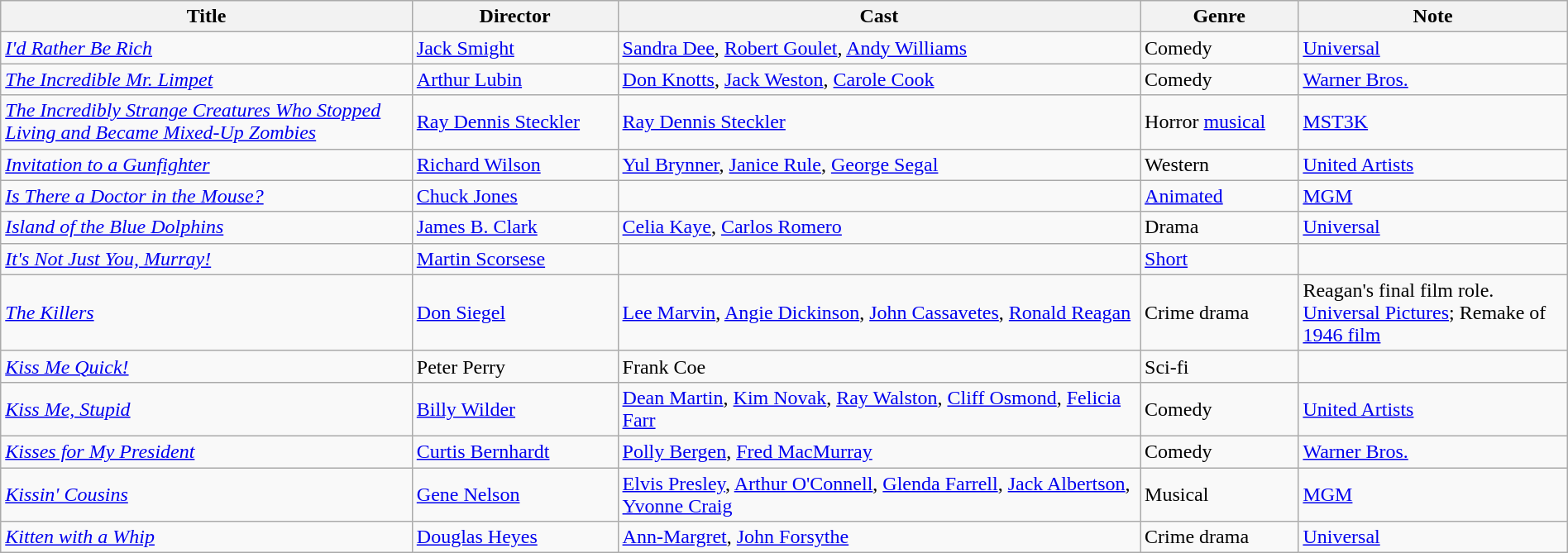<table class="wikitable" style="width:100%;">
<tr>
<th style="width:26%;">Title</th>
<th style="width:13%;">Director</th>
<th style="width:33%;">Cast</th>
<th style="width:10%;">Genre</th>
<th style="width:17%;">Note</th>
</tr>
<tr>
<td><em><a href='#'>I'd Rather Be Rich</a></em></td>
<td><a href='#'>Jack Smight</a></td>
<td><a href='#'>Sandra Dee</a>, <a href='#'>Robert Goulet</a>, <a href='#'>Andy Williams</a></td>
<td>Comedy</td>
<td><a href='#'>Universal</a></td>
</tr>
<tr>
<td><em><a href='#'>The Incredible Mr. Limpet</a></em></td>
<td><a href='#'>Arthur Lubin</a></td>
<td><a href='#'>Don Knotts</a>, <a href='#'>Jack Weston</a>, <a href='#'>Carole Cook</a></td>
<td>Comedy</td>
<td><a href='#'>Warner Bros.</a></td>
</tr>
<tr>
<td><em><a href='#'>The Incredibly Strange Creatures Who Stopped Living and Became Mixed-Up Zombies</a></em></td>
<td><a href='#'>Ray Dennis Steckler</a></td>
<td><a href='#'>Ray Dennis Steckler</a></td>
<td>Horror <a href='#'>musical</a></td>
<td><a href='#'>MST3K</a></td>
</tr>
<tr>
<td><em><a href='#'>Invitation to a Gunfighter</a></em></td>
<td><a href='#'>Richard Wilson</a></td>
<td><a href='#'>Yul Brynner</a>, <a href='#'>Janice Rule</a>, <a href='#'>George Segal</a></td>
<td>Western</td>
<td><a href='#'>United Artists</a></td>
</tr>
<tr>
<td><em><a href='#'>Is There a Doctor in the Mouse?</a></em></td>
<td><a href='#'>Chuck Jones</a></td>
<td></td>
<td><a href='#'>Animated</a></td>
<td><a href='#'>MGM</a></td>
</tr>
<tr>
<td><em><a href='#'>Island of the Blue Dolphins</a></em></td>
<td><a href='#'>James B. Clark</a></td>
<td><a href='#'>Celia Kaye</a>, <a href='#'>Carlos Romero</a></td>
<td>Drama</td>
<td><a href='#'>Universal</a></td>
</tr>
<tr>
<td><em><a href='#'>It's Not Just You, Murray!</a></em></td>
<td><a href='#'>Martin Scorsese</a></td>
<td></td>
<td><a href='#'>Short</a></td>
<td></td>
</tr>
<tr>
<td><em><a href='#'>The Killers</a></em></td>
<td><a href='#'>Don Siegel</a></td>
<td><a href='#'>Lee Marvin</a>, <a href='#'>Angie Dickinson</a>, <a href='#'>John Cassavetes</a>, <a href='#'>Ronald Reagan</a></td>
<td>Crime drama</td>
<td>Reagan's final film role. <a href='#'>Universal Pictures</a>; Remake of <a href='#'>1946 film</a></td>
</tr>
<tr>
<td><em><a href='#'>Kiss Me Quick!</a></em></td>
<td>Peter Perry</td>
<td>Frank Coe</td>
<td>Sci-fi</td>
<td></td>
</tr>
<tr>
<td><em><a href='#'>Kiss Me, Stupid</a></em></td>
<td><a href='#'>Billy Wilder</a></td>
<td><a href='#'>Dean Martin</a>, <a href='#'>Kim Novak</a>, <a href='#'>Ray Walston</a>, <a href='#'>Cliff Osmond</a>, <a href='#'>Felicia Farr</a></td>
<td>Comedy</td>
<td><a href='#'>United Artists</a></td>
</tr>
<tr>
<td><em><a href='#'>Kisses for My President</a></em></td>
<td><a href='#'>Curtis Bernhardt</a></td>
<td><a href='#'>Polly Bergen</a>, <a href='#'>Fred MacMurray</a></td>
<td>Comedy</td>
<td><a href='#'>Warner Bros.</a></td>
</tr>
<tr>
<td><em><a href='#'>Kissin' Cousins</a></em></td>
<td><a href='#'>Gene Nelson</a></td>
<td><a href='#'>Elvis Presley</a>, <a href='#'>Arthur O'Connell</a>, <a href='#'>Glenda Farrell</a>, <a href='#'>Jack Albertson</a>, <a href='#'>Yvonne Craig</a></td>
<td>Musical</td>
<td><a href='#'>MGM</a></td>
</tr>
<tr>
<td><em><a href='#'>Kitten with a Whip</a></em></td>
<td><a href='#'>Douglas Heyes</a></td>
<td><a href='#'>Ann-Margret</a>, <a href='#'>John Forsythe</a></td>
<td>Crime drama</td>
<td><a href='#'>Universal</a></td>
</tr>
</table>
